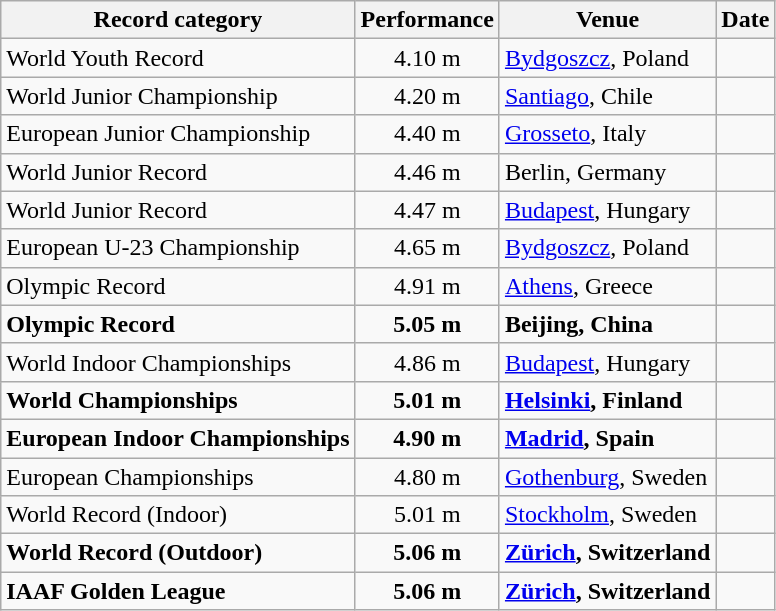<table class="wikitable">
<tr>
<th>Record category</th>
<th>Performance</th>
<th>Venue</th>
<th>Date</th>
</tr>
<tr>
<td>World Youth Record</td>
<td style="text-align:center;">4.10 m</td>
<td><a href='#'>Bydgoszcz</a>, Poland</td>
<td></td>
</tr>
<tr>
<td>World Junior Championship</td>
<td style="text-align:center;">4.20 m</td>
<td><a href='#'>Santiago</a>, Chile</td>
<td></td>
</tr>
<tr>
<td>European Junior Championship</td>
<td style="text-align:center;">4.40 m</td>
<td><a href='#'>Grosseto</a>, Italy</td>
<td></td>
</tr>
<tr>
<td>World Junior Record</td>
<td style="text-align:center;">4.46 m</td>
<td>Berlin, Germany</td>
<td></td>
</tr>
<tr>
<td>World Junior Record</td>
<td style="text-align:center;">4.47 m</td>
<td><a href='#'>Budapest</a>, Hungary</td>
<td></td>
</tr>
<tr>
<td>European U-23 Championship</td>
<td style="text-align:center;">4.65 m</td>
<td><a href='#'>Bydgoszcz</a>, Poland</td>
<td></td>
</tr>
<tr>
<td>Olympic Record</td>
<td style="text-align:center;">4.91 m</td>
<td><a href='#'>Athens</a>, Greece</td>
<td></td>
</tr>
<tr>
<td><strong>Olympic Record</strong></td>
<td style="text-align:center;"><strong>5.05 m</strong></td>
<td><strong>Beijing, China</strong></td>
<td><strong></strong></td>
</tr>
<tr>
<td>World Indoor Championships</td>
<td style="text-align:center;">4.86 m</td>
<td><a href='#'>Budapest</a>, Hungary</td>
<td></td>
</tr>
<tr>
<td><strong>World Championships</strong></td>
<td style="text-align:center;"><strong>5.01 m</strong></td>
<td><strong><a href='#'>Helsinki</a>, Finland</strong></td>
<td><strong></strong></td>
</tr>
<tr>
<td><strong>European Indoor Championships</strong></td>
<td style="text-align:center;"><strong>4.90 m</strong></td>
<td><strong><a href='#'>Madrid</a>, Spain</strong></td>
<td><strong></strong></td>
</tr>
<tr>
<td>European Championships</td>
<td style="text-align:center;">4.80 m</td>
<td><a href='#'>Gothenburg</a>, Sweden</td>
<td></td>
</tr>
<tr>
<td>World Record (Indoor)</td>
<td style="text-align:center;">5.01 m</td>
<td><a href='#'>Stockholm</a>, Sweden</td>
<td></td>
</tr>
<tr>
<td><strong>World Record (Outdoor)</strong></td>
<td style="text-align:center;"><strong>5.06 m</strong></td>
<td><strong><a href='#'>Zürich</a>, Switzerland</strong></td>
<td><strong></strong></td>
</tr>
<tr>
<td><strong>IAAF Golden League</strong></td>
<td style="text-align:center;"><strong>5.06 m</strong></td>
<td><strong><a href='#'>Zürich</a>, Switzerland</strong></td>
<td><strong></strong></td>
</tr>
</table>
